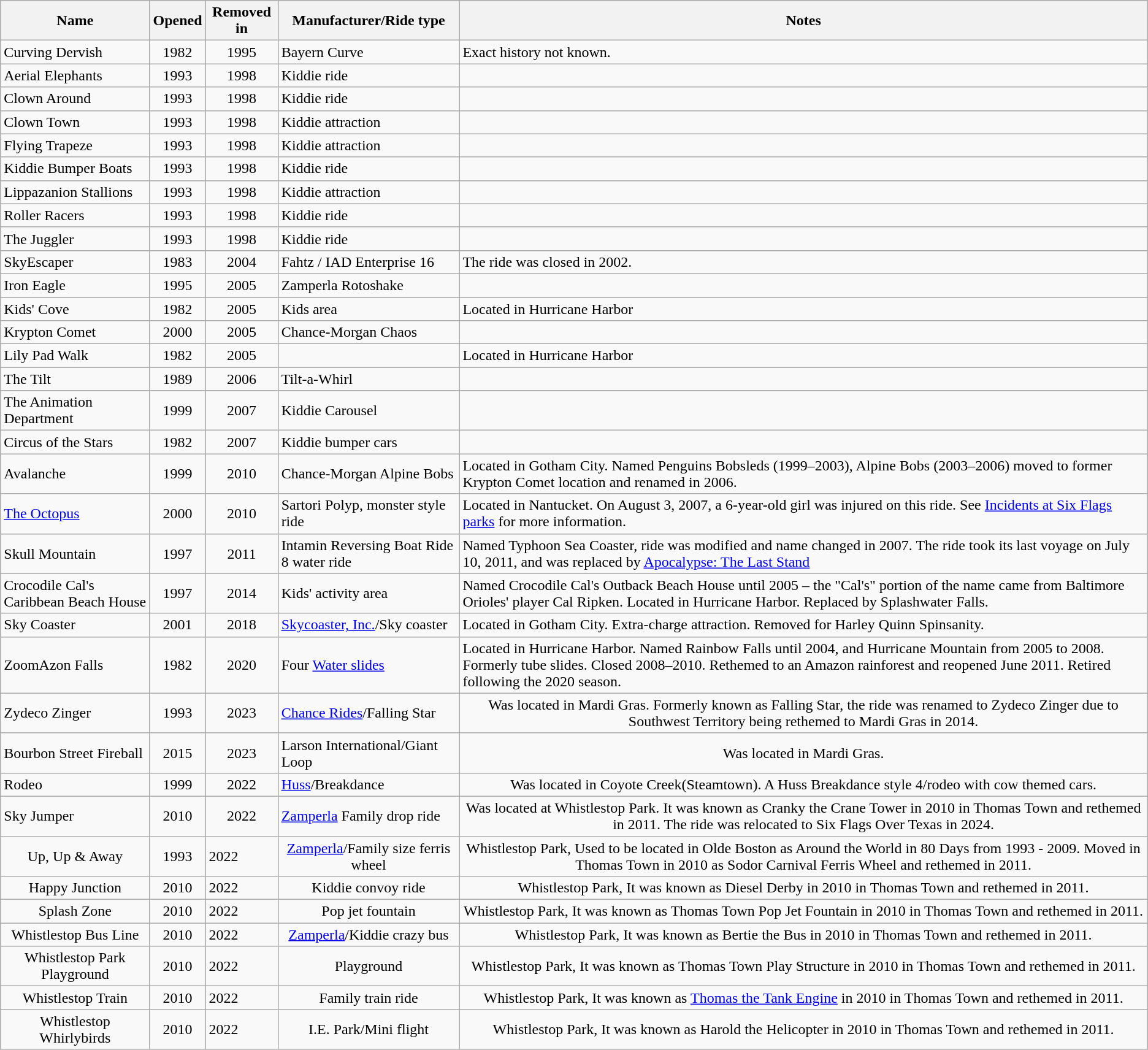<table class="wikitable sortable">
<tr>
<th>Name</th>
<th>Opened</th>
<th>Removed in</th>
<th>Manufacturer/Ride type</th>
<th class="unsortable">Notes</th>
</tr>
<tr>
<td>Curving Dervish</td>
<td align=center>1982</td>
<td align=center>1995</td>
<td>Bayern Curve</td>
<td>Exact history not known.</td>
</tr>
<tr>
<td>Aerial Elephants</td>
<td align=center>1993</td>
<td align=center>1998</td>
<td>Kiddie ride</td>
<td></td>
</tr>
<tr>
<td>Clown Around</td>
<td align=center>1993</td>
<td align=center>1998</td>
<td>Kiddie ride</td>
<td></td>
</tr>
<tr>
<td>Clown Town</td>
<td align=center>1993</td>
<td align=center>1998</td>
<td>Kiddie attraction</td>
<td></td>
</tr>
<tr>
<td>Flying Trapeze</td>
<td align=center>1993</td>
<td align=center>1998</td>
<td>Kiddie attraction</td>
<td></td>
</tr>
<tr>
<td>Kiddie Bumper Boats</td>
<td align=center>1993</td>
<td align=center>1998</td>
<td>Kiddie ride</td>
<td></td>
</tr>
<tr>
<td>Lippazanion Stallions</td>
<td align=center>1993</td>
<td align=center>1998</td>
<td>Kiddie attraction</td>
<td></td>
</tr>
<tr>
<td>Roller Racers</td>
<td align=center>1993</td>
<td align=center>1998</td>
<td>Kiddie ride</td>
<td></td>
</tr>
<tr>
<td>The Juggler</td>
<td align=center>1993</td>
<td align=center>1998</td>
<td>Kiddie ride</td>
<td></td>
</tr>
<tr>
<td>SkyEscaper</td>
<td align=center>1983</td>
<td align=center>2004</td>
<td>Fahtz / IAD Enterprise 16</td>
<td>The ride was closed in 2002.</td>
</tr>
<tr>
<td>Iron Eagle</td>
<td align=center>1995</td>
<td align=center>2005</td>
<td>Zamperla Rotoshake</td>
<td></td>
</tr>
<tr>
<td>Kids' Cove</td>
<td align=center>1982</td>
<td align=center>2005</td>
<td>Kids area</td>
<td>Located in Hurricane Harbor</td>
</tr>
<tr>
<td>Krypton Comet</td>
<td align=center>2000</td>
<td align=center>2005</td>
<td>Chance-Morgan Chaos</td>
<td></td>
</tr>
<tr>
<td>Lily Pad Walk</td>
<td align=center>1982</td>
<td align=center>2005</td>
<td></td>
<td>Located in Hurricane Harbor</td>
</tr>
<tr>
<td>The Tilt</td>
<td align=center>1989</td>
<td align=center>2006</td>
<td>Tilt-a-Whirl</td>
<td></td>
</tr>
<tr>
<td>The Animation Department</td>
<td align=center>1999</td>
<td align=center>2007</td>
<td>Kiddie Carousel</td>
<td></td>
</tr>
<tr>
<td>Circus of the Stars</td>
<td align=center>1982</td>
<td align=center>2007</td>
<td>Kiddie bumper cars</td>
<td></td>
</tr>
<tr>
<td>Avalanche</td>
<td align=center>1999</td>
<td align=center>2010</td>
<td>Chance-Morgan Alpine Bobs</td>
<td>Located in Gotham City. Named Penguins Bobsleds (1999–2003), Alpine Bobs (2003–2006) moved to former Krypton Comet location and renamed in 2006.</td>
</tr>
<tr>
<td><a href='#'>The Octopus</a></td>
<td align=center>2000</td>
<td align=center>2010</td>
<td>Sartori Polyp, monster style ride</td>
<td>Located in Nantucket. On August 3, 2007, a 6-year-old girl was injured on this ride. See <a href='#'>Incidents at Six Flags parks</a> for more information.</td>
</tr>
<tr>
<td>Skull Mountain</td>
<td align=center>1997</td>
<td align=center>2011</td>
<td>Intamin Reversing Boat Ride 8 water ride</td>
<td>Named Typhoon Sea Coaster, ride was modified and name changed in 2007. The ride took its last voyage on July 10, 2011, and was replaced by <a href='#'>Apocalypse: The Last Stand</a></td>
</tr>
<tr>
<td>Crocodile Cal's Caribbean Beach House</td>
<td align=center>1997</td>
<td align=center>2014</td>
<td>Kids' activity area</td>
<td>Named Crocodile Cal's Outback Beach House until 2005 – the "Cal's" portion of the name came from Baltimore Orioles' player Cal Ripken. Located in Hurricane Harbor. Replaced by Splashwater Falls.</td>
</tr>
<tr>
<td>Sky Coaster</td>
<td align=center>2001</td>
<td align=center>2018</td>
<td><a href='#'>Skycoaster, Inc.</a>/Sky coaster</td>
<td>Located in Gotham City. Extra-charge attraction. Removed for Harley Quinn Spinsanity.</td>
</tr>
<tr>
<td>ZoomAzon Falls</td>
<td align=center>1982</td>
<td align=center>2020</td>
<td>Four <a href='#'>Water slides</a></td>
<td>Located in Hurricane Harbor. Named Rainbow Falls until 2004, and Hurricane Mountain from 2005 to 2008. Formerly tube slides. Closed 2008–2010. Rethemed to an Amazon rainforest and reopened June 2011. Retired following the 2020 season.</td>
</tr>
<tr>
<td>Zydeco Zinger</td>
<td align=center>1993</td>
<td align=center>2023</td>
<td><a href='#'>Chance Rides</a>/Falling Star</td>
<td align=center>Was located in Mardi Gras. Formerly known as Falling Star, the ride was renamed to Zydeco Zinger due to Southwest Territory being rethemed to Mardi Gras in 2014.</td>
</tr>
<tr>
<td>Bourbon Street Fireball</td>
<td align=center>2015</td>
<td align=center>2023</td>
<td>Larson International/Giant Loop</td>
<td align=center>Was located in Mardi Gras.</td>
</tr>
<tr>
<td>Rodeo</td>
<td align=center>1999</td>
<td align=center>2022</td>
<td><a href='#'>Huss</a>/Breakdance</td>
<td align=center>Was located in Coyote Creek(Steamtown). A Huss Breakdance style 4/rodeo with cow themed cars.</td>
</tr>
<tr>
<td>Sky Jumper</td>
<td align=center>2010</td>
<td align=center>2022</td>
<td><a href='#'>Zamperla</a> Family drop ride</td>
<td align=center>Was located at Whistlestop Park. It was known as Cranky the Crane Tower in 2010 in Thomas Town and rethemed in 2011. The ride was relocated to Six Flags Over Texas in 2024.</td>
</tr>
<tr>
<td align=center>Up, Up & Away</td>
<td align=center>1993</td>
<td>2022</td>
<td align=center><a href='#'>Zamperla</a>/Family size ferris wheel</td>
<td align=center>Whistlestop Park, Used to be located in Olde Boston as Around the World in 80 Days from 1993 - 2009. Moved in Thomas Town in 2010 as Sodor Carnival Ferris Wheel and rethemed in 2011.</td>
</tr>
<tr>
<td align=center>Happy Junction</td>
<td align=center>2010</td>
<td>2022</td>
<td align=center>Kiddie convoy ride</td>
<td align=center>Whistlestop Park, It was known as Diesel Derby in 2010 in Thomas Town and rethemed in 2011.</td>
</tr>
<tr>
<td align=center>Splash Zone</td>
<td align=center>2010</td>
<td>2022</td>
<td align=center>Pop jet fountain</td>
<td align=center>Whistlestop Park, It was known as Thomas Town Pop Jet Fountain in 2010 in Thomas Town and rethemed in 2011.</td>
</tr>
<tr>
<td align=center>Whistlestop Bus Line</td>
<td align=center>2010</td>
<td>2022</td>
<td align=center><a href='#'>Zamperla</a>/Kiddie crazy bus</td>
<td align=center>Whistlestop Park, It was known as Bertie the Bus in 2010 in Thomas Town and rethemed in 2011.</td>
</tr>
<tr>
<td align=center>Whistlestop Park Playground</td>
<td align=center>2010</td>
<td>2022</td>
<td align=center>Playground</td>
<td align=center>Whistlestop Park, It was known as Thomas Town Play Structure in 2010 in Thomas Town and rethemed in 2011.</td>
</tr>
<tr>
<td align=center>Whistlestop Train</td>
<td align=center>2010</td>
<td>2022</td>
<td align=center>Family train ride</td>
<td align=center>Whistlestop Park, It was known as <a href='#'>Thomas the Tank Engine</a> in 2010 in Thomas Town and rethemed in 2011.</td>
</tr>
<tr>
<td align=center>Whistlestop Whirlybirds</td>
<td align=center>2010</td>
<td>2022</td>
<td align=center>I.E. Park/Mini flight</td>
<td align=center>Whistlestop Park, It was known as Harold the Helicopter in 2010 in Thomas Town and rethemed in 2011.</td>
</tr>
</table>
